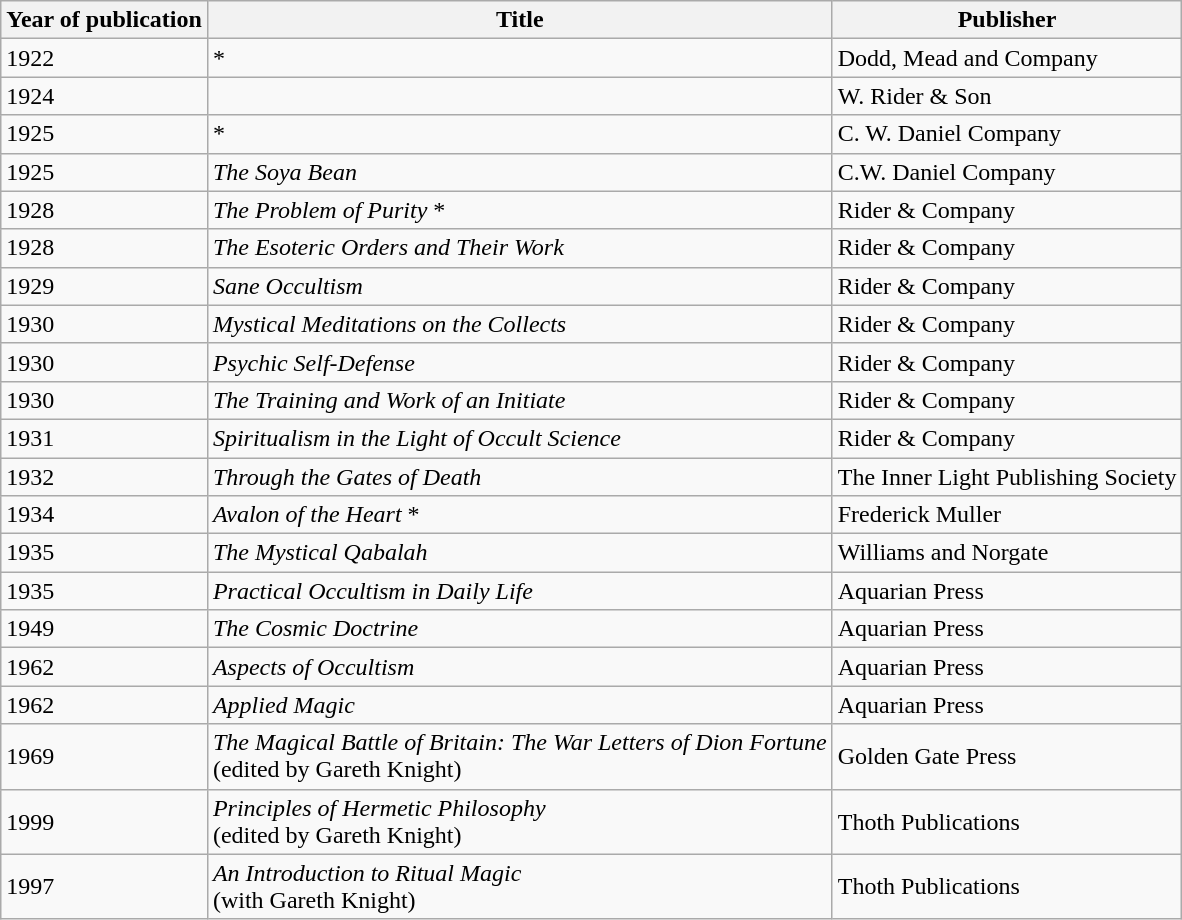<table class="wikitable sortable">
<tr>
<th>Year of publication</th>
<th>Title</th>
<th>Publisher</th>
</tr>
<tr>
<td>1922</td>
<td> *</td>
<td>Dodd, Mead and Company</td>
</tr>
<tr>
<td>1924</td>
<td></td>
<td>W. Rider & Son</td>
</tr>
<tr>
<td>1925</td>
<td> *</td>
<td>C. W. Daniel Company</td>
</tr>
<tr>
<td>1925</td>
<td><em>The Soya Bean</em></td>
<td>C.W. Daniel Company</td>
</tr>
<tr>
<td>1928</td>
<td><em>The Problem of Purity</em> *</td>
<td>Rider & Company</td>
</tr>
<tr>
<td>1928</td>
<td><em>The Esoteric Orders and Their Work</em></td>
<td>Rider & Company</td>
</tr>
<tr>
<td>1929</td>
<td><em>Sane Occultism</em></td>
<td>Rider & Company</td>
</tr>
<tr>
<td>1930</td>
<td><em>Mystical Meditations on the Collects</em></td>
<td>Rider & Company</td>
</tr>
<tr>
<td>1930</td>
<td><em>Psychic Self-Defense</em></td>
<td>Rider & Company</td>
</tr>
<tr>
<td>1930</td>
<td><em>The Training and Work of an Initiate</em></td>
<td>Rider & Company</td>
</tr>
<tr>
<td>1931</td>
<td><em>Spiritualism in the Light of Occult Science</em></td>
<td>Rider & Company</td>
</tr>
<tr>
<td>1932</td>
<td><em>Through the Gates of Death</em></td>
<td>The Inner Light Publishing Society</td>
</tr>
<tr>
<td>1934</td>
<td><em>Avalon of the Heart</em> *</td>
<td>Frederick Muller</td>
</tr>
<tr>
<td>1935</td>
<td><em>The Mystical Qabalah</em></td>
<td>Williams and Norgate</td>
</tr>
<tr>
<td>1935</td>
<td><em>Practical Occultism in Daily Life</em></td>
<td>Aquarian Press</td>
</tr>
<tr>
<td>1949</td>
<td><em>The Cosmic Doctrine</em></td>
<td>Aquarian Press</td>
</tr>
<tr>
<td>1962</td>
<td><em>Aspects of Occultism</em></td>
<td>Aquarian Press</td>
</tr>
<tr>
<td>1962</td>
<td><em>Applied Magic</em></td>
<td>Aquarian Press</td>
</tr>
<tr>
<td>1969</td>
<td><em>The Magical Battle of Britain: The War Letters of Dion Fortune</em><br>(edited by Gareth Knight)</td>
<td>Golden Gate Press</td>
</tr>
<tr>
<td>1999</td>
<td><em>Principles of Hermetic Philosophy</em><br>(edited by Gareth Knight)</td>
<td>Thoth Publications</td>
</tr>
<tr>
<td>1997</td>
<td><em>An Introduction to Ritual Magic</em><br>(with Gareth Knight)</td>
<td>Thoth Publications</td>
</tr>
</table>
